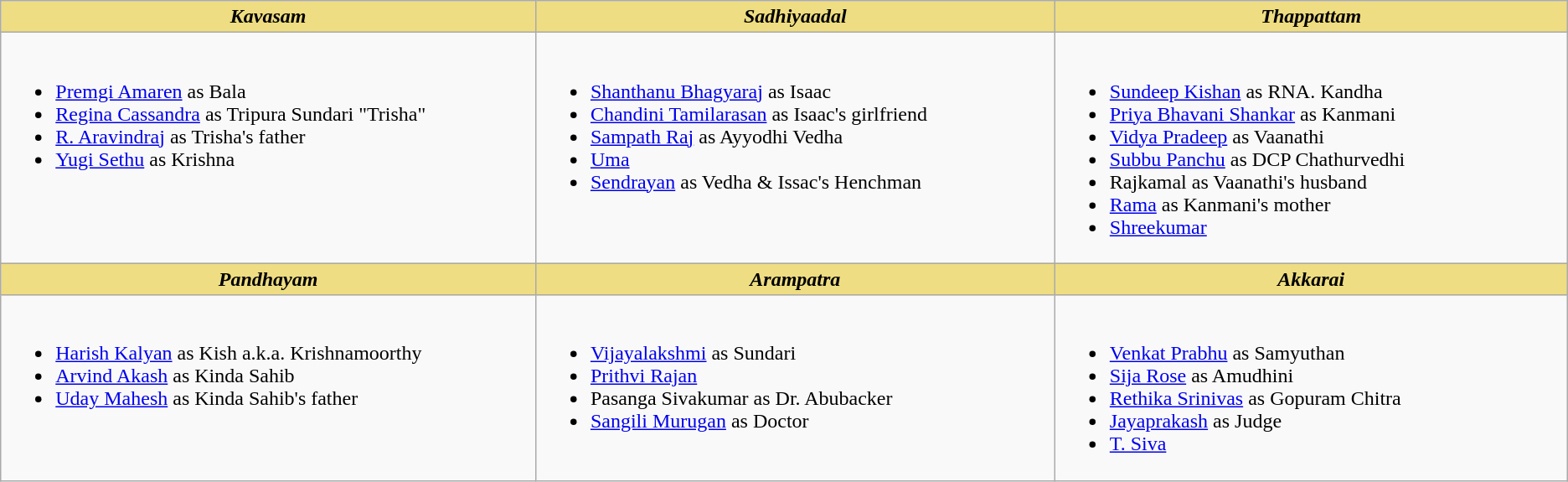<table class=wikitable>
<tr>
<th style="background:#EEDD82; width:10%"><em>Kavasam </em></th>
<th style="background:#EEDD82; width:10%"><em>Sadhiyaadal </em></th>
<th style="background:#EEDD82; width:10%"><em>Thappattam</em></th>
</tr>
<tr>
<td valign="top"><br><ul><li><a href='#'>Premgi Amaren</a> as Bala</li><li><a href='#'>Regina Cassandra</a> as Tripura Sundari "Trisha"</li><li><a href='#'>R. Aravindraj</a> as Trisha's father</li><li><a href='#'>Yugi Sethu</a> as Krishna</li></ul></td>
<td valign="top"><br><ul><li><a href='#'>Shanthanu Bhagyaraj</a> as Isaac</li><li><a href='#'>Chandini Tamilarasan</a> as Isaac's girlfriend</li><li><a href='#'>Sampath Raj</a> as Ayyodhi Vedha</li><li><a href='#'>Uma</a></li><li><a href='#'>Sendrayan</a> as Vedha & Issac's Henchman</li></ul></td>
<td valign="top"><br><ul><li><a href='#'>Sundeep Kishan</a> as RNA. Kandha</li><li><a href='#'>Priya Bhavani Shankar</a> as Kanmani</li><li><a href='#'>Vidya Pradeep</a> as Vaanathi</li><li><a href='#'>Subbu Panchu</a> as DCP Chathurvedhi</li><li>Rajkamal as Vaanathi's husband</li><li><a href='#'>Rama</a> as Kanmani's mother</li><li><a href='#'>Shreekumar</a></li></ul></td>
</tr>
<tr>
<th style="background:#EEDD82; width:10%"><em>Pandhayam</em></th>
<th style="background:#EEDD82; width:10%"><em>Arampatra </em></th>
<th style="background:#EEDD82; width:10%"><em>Akkarai</em></th>
</tr>
<tr>
<td valign="top"><br><ul><li><a href='#'>Harish Kalyan</a> as Kish a.k.a. Krishnamoorthy</li><li><a href='#'>Arvind Akash</a> as Kinda Sahib</li><li><a href='#'>Uday Mahesh</a> as Kinda Sahib's father</li></ul></td>
<td valign="top"><br><ul><li><a href='#'>Vijayalakshmi</a> as Sundari</li><li><a href='#'>Prithvi Rajan</a></li><li>Pasanga Sivakumar as Dr. Abubacker</li><li><a href='#'>Sangili Murugan</a> as Doctor</li></ul></td>
<td valign="top"><br><ul><li><a href='#'>Venkat Prabhu</a> as Samyuthan</li><li><a href='#'>Sija Rose</a> as Amudhini</li><li><a href='#'>Rethika Srinivas</a> as Gopuram Chitra</li><li><a href='#'>Jayaprakash</a> as Judge</li><li><a href='#'>T. Siva</a></li></ul></td>
</tr>
</table>
